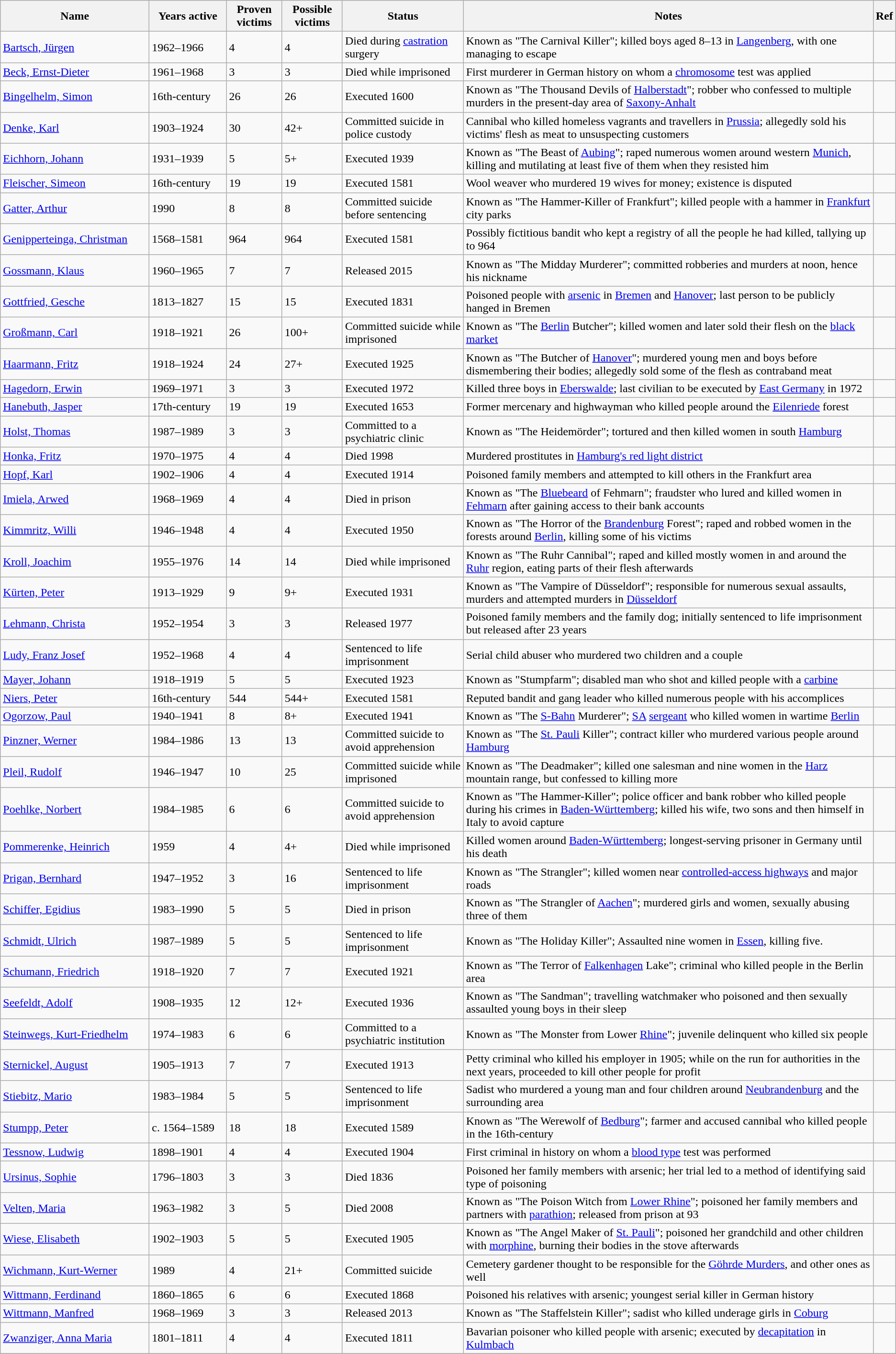<table class="wikitable sortable">
<tr>
<th width="200px">Name</th>
<th width="100px">Years active</th>
<th data-sort-type="number">Proven victims</th>
<th data-sort-type="number">Possible victims</th>
<th>Status</th>
<th>Notes</th>
<th>Ref</th>
</tr>
<tr>
<td><a href='#'>Bartsch, Jürgen</a></td>
<td>1962–1966</td>
<td>4</td>
<td>4</td>
<td>Died during <a href='#'>castration</a> surgery</td>
<td>Known as "The Carnival Killer"; killed boys aged 8–13 in <a href='#'>Langenberg</a>, with one managing to escape</td>
<td></td>
</tr>
<tr>
<td><a href='#'>Beck, Ernst-Dieter</a></td>
<td>1961–1968</td>
<td>3</td>
<td>3</td>
<td>Died while imprisoned</td>
<td>First murderer in German history on whom a <a href='#'>chromosome</a> test was applied</td>
<td></td>
</tr>
<tr>
<td><a href='#'>Bingelhelm, Simon</a></td>
<td data-sort-value=1590>16th-century</td>
<td>26</td>
<td>26</td>
<td>Executed 1600</td>
<td>Known as "The Thousand Devils of <a href='#'>Halberstadt</a>"; robber who confessed to multiple murders in the present-day area of <a href='#'>Saxony-Anhalt</a></td>
<td></td>
</tr>
<tr>
<td><a href='#'>Denke, Karl</a></td>
<td>1903–1924</td>
<td>30</td>
<td>42+</td>
<td>Committed suicide in police custody</td>
<td>Cannibal who killed homeless vagrants and travellers in <a href='#'>Prussia</a>; allegedly sold his victims' flesh as meat to unsuspecting customers</td>
<td></td>
</tr>
<tr>
<td><a href='#'>Eichhorn, Johann</a></td>
<td>1931–1939</td>
<td>5</td>
<td>5+</td>
<td>Executed 1939</td>
<td>Known as "The Beast of <a href='#'>Aubing</a>"; raped numerous women around western <a href='#'>Munich</a>, killing and mutilating at least five of them when they resisted him</td>
<td></td>
</tr>
<tr>
<td><a href='#'>Fleischer, Simeon</a></td>
<td data-sort-value=1571>16th-century</td>
<td>19</td>
<td>19</td>
<td>Executed 1581</td>
<td>Wool weaver who murdered 19 wives for money; existence is disputed</td>
<td></td>
</tr>
<tr>
<td><a href='#'>Gatter, Arthur</a></td>
<td>1990</td>
<td>8</td>
<td>8</td>
<td>Committed suicide before sentencing</td>
<td>Known as "The Hammer-Killer of Frankfurt"; killed people with a hammer in <a href='#'>Frankfurt</a> city parks</td>
<td></td>
</tr>
<tr>
<td><a href='#'>Genipperteinga, Christman</a></td>
<td>1568–1581</td>
<td>964</td>
<td>964</td>
<td>Executed 1581</td>
<td>Possibly fictitious bandit who kept a registry of all the people he had killed, tallying up to 964</td>
<td></td>
</tr>
<tr>
<td><a href='#'>Gossmann, Klaus</a></td>
<td>1960–1965</td>
<td>7</td>
<td>7</td>
<td>Released 2015</td>
<td>Known as "The Midday Murderer"; committed robberies and murders at noon, hence his nickname</td>
<td></td>
</tr>
<tr>
<td><a href='#'>Gottfried, Gesche</a></td>
<td>1813–1827</td>
<td>15</td>
<td>15</td>
<td>Executed 1831</td>
<td>Poisoned people with <a href='#'>arsenic</a> in <a href='#'>Bremen</a> and <a href='#'>Hanover</a>; last person to be publicly hanged in Bremen</td>
<td></td>
</tr>
<tr>
<td><a href='#'>Großmann, Carl</a></td>
<td>1918–1921</td>
<td>26</td>
<td>100+</td>
<td>Committed suicide while imprisoned</td>
<td>Known as "The <a href='#'>Berlin</a> Butcher"; killed women and later sold their flesh on the <a href='#'>black market</a></td>
<td></td>
</tr>
<tr>
<td><a href='#'>Haarmann, Fritz</a></td>
<td>1918–1924</td>
<td>24</td>
<td>27+</td>
<td>Executed 1925</td>
<td>Known as "The Butcher of <a href='#'>Hanover</a>"; murdered young men and boys before dismembering their bodies; allegedly sold some of the flesh as contraband meat</td>
<td></td>
</tr>
<tr>
<td><a href='#'>Hagedorn, Erwin</a></td>
<td>1969–1971</td>
<td>3</td>
<td>3</td>
<td>Executed 1972</td>
<td>Killed three boys in <a href='#'>Eberswalde</a>; last civilian to be executed by <a href='#'>East Germany</a> in 1972</td>
<td></td>
</tr>
<tr>
<td><a href='#'>Hanebuth, Jasper</a></td>
<td data-sort-value=1643>17th-century</td>
<td>19</td>
<td>19</td>
<td>Executed 1653</td>
<td>Former mercenary and highwayman who killed people around the <a href='#'>Eilenriede</a> forest</td>
<td></td>
</tr>
<tr>
<td><a href='#'>Holst, Thomas</a></td>
<td>1987–1989</td>
<td>3</td>
<td>3</td>
<td>Committed to a psychiatric clinic</td>
<td>Known as "The Heidemörder"; tortured and then killed women in south <a href='#'>Hamburg</a></td>
<td></td>
</tr>
<tr>
<td><a href='#'>Honka, Fritz</a></td>
<td>1970–1975</td>
<td>4</td>
<td>4</td>
<td>Died 1998</td>
<td>Murdered prostitutes in <a href='#'>Hamburg's red light district</a></td>
<td></td>
</tr>
<tr>
<td><a href='#'>Hopf, Karl</a></td>
<td>1902–1906</td>
<td>4</td>
<td>4</td>
<td>Executed 1914</td>
<td>Poisoned family members and attempted to kill others in the Frankfurt area</td>
<td></td>
</tr>
<tr>
<td><a href='#'>Imiela, Arwed</a></td>
<td>1968–1969</td>
<td>4</td>
<td>4</td>
<td>Died in prison</td>
<td>Known as "The <a href='#'>Bluebeard</a> of Fehmarn"; fraudster who lured and killed women in <a href='#'>Fehmarn</a> after gaining access to their bank accounts</td>
<td></td>
</tr>
<tr>
<td><a href='#'>Kimmritz, Willi</a></td>
<td>1946–1948</td>
<td>4</td>
<td>4</td>
<td>Executed 1950</td>
<td>Known as "The Horror of the <a href='#'>Brandenburg</a> Forest"; raped and robbed women in the forests around <a href='#'>Berlin</a>, killing some of his victims</td>
<td></td>
</tr>
<tr>
<td><a href='#'>Kroll, Joachim</a></td>
<td>1955–1976</td>
<td>14</td>
<td>14</td>
<td>Died while imprisoned</td>
<td>Known as "The Ruhr Cannibal"; raped and killed mostly women in and around the <a href='#'>Ruhr</a> region, eating parts of their flesh afterwards</td>
<td></td>
</tr>
<tr>
<td><a href='#'>Kürten, Peter</a></td>
<td>1913–1929</td>
<td>9</td>
<td>9+</td>
<td>Executed 1931</td>
<td>Known as "The Vampire of Düsseldorf"; responsible for numerous sexual assaults, murders and attempted murders in <a href='#'>Düsseldorf</a></td>
<td></td>
</tr>
<tr>
<td><a href='#'>Lehmann, Christa</a></td>
<td>1952–1954</td>
<td>3</td>
<td>3</td>
<td>Released 1977</td>
<td>Poisoned family members and the family dog; initially sentenced to life imprisonment but released after 23 years</td>
<td></td>
</tr>
<tr>
<td><a href='#'>Ludy, Franz Josef</a></td>
<td>1952–1968</td>
<td>4</td>
<td>4</td>
<td>Sentenced to life imprisonment</td>
<td>Serial child abuser who murdered two children and a couple</td>
<td></td>
</tr>
<tr>
<td><a href='#'>Mayer, Johann</a></td>
<td>1918–1919</td>
<td>5</td>
<td>5</td>
<td>Executed 1923</td>
<td>Known as "Stumpfarm"; disabled man who shot and killed people with a <a href='#'>carbine</a></td>
<td></td>
</tr>
<tr>
<td><a href='#'>Niers, Peter</a></td>
<td data-sort-value=1571>16th-century</td>
<td>544</td>
<td>544+</td>
<td>Executed 1581</td>
<td>Reputed bandit and gang leader who killed numerous people with his accomplices</td>
<td></td>
</tr>
<tr>
<td><a href='#'>Ogorzow, Paul</a></td>
<td>1940–1941</td>
<td>8</td>
<td>8+</td>
<td>Executed 1941</td>
<td>Known as "The <a href='#'>S-Bahn</a> Murderer"; <a href='#'>SA</a> <a href='#'>sergeant</a> who killed women in wartime <a href='#'>Berlin</a></td>
<td></td>
</tr>
<tr>
<td><a href='#'>Pinzner, Werner</a></td>
<td>1984–1986</td>
<td>13</td>
<td>13</td>
<td>Committed suicide to avoid apprehension</td>
<td>Known as "The <a href='#'>St. Pauli</a> Killer"; contract killer who murdered various people around <a href='#'>Hamburg</a></td>
<td></td>
</tr>
<tr>
<td><a href='#'>Pleil, Rudolf</a></td>
<td>1946–1947</td>
<td>10</td>
<td>25</td>
<td>Committed suicide while imprisoned</td>
<td>Known as "The Deadmaker"; killed one salesman and nine women in the <a href='#'>Harz</a> mountain range, but confessed to killing more</td>
<td></td>
</tr>
<tr>
<td><a href='#'>Poehlke, Norbert</a></td>
<td>1984–1985</td>
<td>6</td>
<td>6</td>
<td>Committed suicide to avoid apprehension</td>
<td>Known as "The Hammer-Killer"; police officer and bank robber who killed people during his crimes in <a href='#'>Baden-Württemberg</a>; killed his wife, two sons and then himself in Italy to avoid capture</td>
<td></td>
</tr>
<tr>
<td><a href='#'>Pommerenke, Heinrich</a></td>
<td>1959</td>
<td>4</td>
<td>4+</td>
<td>Died while imprisoned</td>
<td>Killed women around <a href='#'>Baden-Württemberg</a>; longest-serving prisoner in Germany until his death</td>
<td></td>
</tr>
<tr>
<td><a href='#'>Prigan, Bernhard</a></td>
<td>1947–1952</td>
<td>3</td>
<td>16</td>
<td>Sentenced to life imprisonment</td>
<td>Known as "The Strangler"; killed women near <a href='#'>controlled-access highways</a> and major roads</td>
<td></td>
</tr>
<tr>
<td><a href='#'>Schiffer, Egidius</a></td>
<td>1983–1990</td>
<td>5</td>
<td>5</td>
<td>Died in prison</td>
<td>Known as "The Strangler of <a href='#'>Aachen</a>"; murdered girls and women, sexually abusing three of them</td>
<td></td>
</tr>
<tr>
<td><a href='#'>Schmidt, Ulrich</a></td>
<td>1987–1989</td>
<td>5</td>
<td>5</td>
<td>Sentenced to life imprisonment</td>
<td>Known as "The Holiday Killer"; Assaulted nine women in <a href='#'>Essen</a>, killing five.</td>
<td></td>
</tr>
<tr>
<td><a href='#'>Schumann, Friedrich</a></td>
<td>1918–1920</td>
<td>7</td>
<td>7</td>
<td>Executed 1921</td>
<td>Known as "The Terror of <a href='#'>Falkenhagen</a> Lake"; criminal who killed people in the Berlin area</td>
<td></td>
</tr>
<tr>
<td><a href='#'>Seefeldt, Adolf</a></td>
<td>1908–1935</td>
<td>12</td>
<td>12+</td>
<td>Executed 1936</td>
<td>Known as "The Sandman"; travelling watchmaker who poisoned and then sexually assaulted young boys in their sleep</td>
<td></td>
</tr>
<tr>
<td><a href='#'>Steinwegs, Kurt-Friedhelm</a></td>
<td>1974–1983</td>
<td>6</td>
<td>6</td>
<td>Committed to a psychiatric institution</td>
<td>Known as "The Monster from Lower <a href='#'>Rhine</a>"; juvenile delinquent who killed six people</td>
<td></td>
</tr>
<tr>
<td><a href='#'>Sternickel, August</a></td>
<td>1905–1913</td>
<td>7</td>
<td>7</td>
<td>Executed 1913</td>
<td>Petty criminal who killed his employer in 1905; while on the run for authorities in the next years, proceeded to kill other people for profit</td>
<td></td>
</tr>
<tr>
<td><a href='#'>Stiebitz, Mario</a></td>
<td>1983–1984</td>
<td>5</td>
<td>5</td>
<td>Sentenced to life imprisonment</td>
<td>Sadist who murdered a young man and four children around <a href='#'>Neubrandenburg</a> and the surrounding area</td>
<td></td>
</tr>
<tr>
<td><a href='#'>Stumpp, Peter</a></td>
<td data-sort-value=1564>c. 1564–1589</td>
<td>18</td>
<td>18</td>
<td>Executed 1589</td>
<td>Known as "The Werewolf of <a href='#'>Bedburg</a>"; farmer and accused cannibal who killed people in the 16th-century</td>
<td></td>
</tr>
<tr>
<td><a href='#'>Tessnow, Ludwig</a></td>
<td>1898–1901</td>
<td>4</td>
<td>4</td>
<td>Executed 1904</td>
<td>First criminal in history on whom a <a href='#'>blood type</a> test was performed</td>
<td></td>
</tr>
<tr>
<td><a href='#'>Ursinus, Sophie</a></td>
<td>1796–1803</td>
<td>3</td>
<td>3</td>
<td>Died 1836</td>
<td>Poisoned her family members with arsenic; her trial led to a method of identifying said type of poisoning</td>
<td></td>
</tr>
<tr>
<td><a href='#'>Velten, Maria</a></td>
<td>1963–1982</td>
<td>3</td>
<td>5</td>
<td>Died 2008</td>
<td>Known as "The Poison Witch from <a href='#'>Lower Rhine</a>"; poisoned her family members and partners with <a href='#'>parathion</a>; released from prison at 93</td>
<td></td>
</tr>
<tr>
<td><a href='#'>Wiese, Elisabeth</a></td>
<td>1902–1903</td>
<td>5</td>
<td>5</td>
<td>Executed 1905</td>
<td>Known as "The Angel Maker of <a href='#'>St. Pauli</a>"; poisoned her grandchild and other children with <a href='#'>morphine</a>, burning their bodies in the stove afterwards</td>
<td></td>
</tr>
<tr>
<td><a href='#'>Wichmann, Kurt-Werner</a></td>
<td>1989</td>
<td>4</td>
<td>21+</td>
<td>Committed suicide</td>
<td>Cemetery gardener thought to be responsible for the <a href='#'>Göhrde Murders</a>, and other ones as well</td>
<td></td>
</tr>
<tr>
<td><a href='#'>Wittmann, Ferdinand</a></td>
<td>1860–1865</td>
<td>6</td>
<td>6</td>
<td>Executed 1868</td>
<td>Poisoned his relatives with arsenic; youngest serial killer in German history</td>
<td></td>
</tr>
<tr>
<td><a href='#'>Wittmann, Manfred</a></td>
<td>1968–1969</td>
<td>3</td>
<td>3</td>
<td>Released 2013</td>
<td>Known as "The Staffelstein Killer"; sadist who killed underage girls in <a href='#'>Coburg</a></td>
<td></td>
</tr>
<tr>
<td><a href='#'>Zwanziger, Anna Maria</a></td>
<td>1801–1811</td>
<td>4</td>
<td>4</td>
<td>Executed 1811</td>
<td>Bavarian poisoner who killed people with arsenic; executed by <a href='#'>decapitation</a> in <a href='#'>Kulmbach</a></td>
<td></td>
</tr>
<tr>
</tr>
</table>
